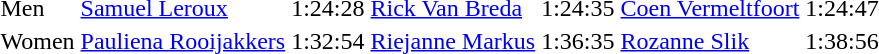<table>
<tr>
<td align="left">Men</td>
<td> <a href='#'>Samuel Leroux</a></td>
<td>1:24:28</td>
<td> <a href='#'>Rick Van Breda</a></td>
<td>1:24:35</td>
<td> <a href='#'>Coen Vermeltfoort</a></td>
<td>1:24:47</td>
</tr>
<tr>
<td align="left">Women</td>
<td> <a href='#'>Pauliena Rooijakkers</a></td>
<td>1:32:54</td>
<td> <a href='#'>Riejanne Markus</a></td>
<td>1:36:35</td>
<td> <a href='#'>Rozanne Slik</a></td>
<td>1:38:56</td>
</tr>
</table>
